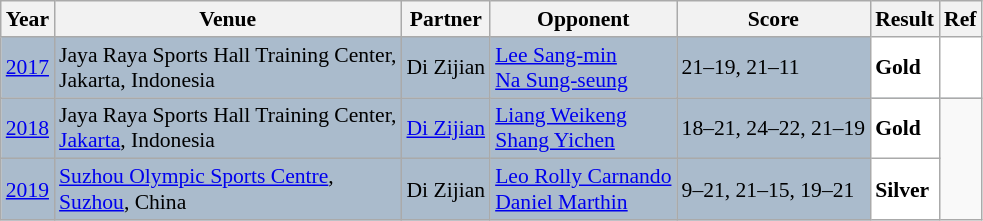<table class="sortable wikitable" style="font-size: 90%;">
<tr>
<th>Year</th>
<th>Venue</th>
<th>Partner</th>
<th>Opponent</th>
<th>Score</th>
<th>Result</th>
<th>Ref</th>
</tr>
<tr style="background:#AABBCC">
<td align="center"><a href='#'>2017</a></td>
<td align="left">Jaya Raya Sports Hall Training Center,<br>Jakarta, Indonesia</td>
<td align="left"> Di Zijian</td>
<td align="left"> <a href='#'>Lee Sang-min</a><br> <a href='#'>Na Sung-seung</a></td>
<td align="left">21–19,  21–11</td>
<td style="text-align:left; background:white"> <strong>Gold</strong></td>
<td style="text-align:center; background:white"></td>
</tr>
<tr style="background:#AABBCC">
<td align="center"><a href='#'>2018</a></td>
<td align="left">Jaya Raya Sports Hall Training Center,<br><a href='#'>Jakarta</a>, Indonesia</td>
<td align="left"> <a href='#'>Di Zijian</a></td>
<td align="left"> <a href='#'>Liang Weikeng</a><br> <a href='#'>Shang Yichen</a></td>
<td align="left">18–21, 24–22, 21–19</td>
<td style="text-align:left; background:white"> <strong>Gold</strong></td>
</tr>
<tr style="background:#AABBCC">
<td align="center"><a href='#'>2019</a></td>
<td align="left"><a href='#'>Suzhou Olympic Sports Centre</a>,<br><a href='#'>Suzhou</a>, China</td>
<td align="left"> Di Zijian</td>
<td align="left"> <a href='#'>Leo Rolly Carnando</a><br> <a href='#'>Daniel Marthin</a></td>
<td align="left">9–21, 21–15, 19–21</td>
<td style="text-align:left; background:white"> <strong>Silver</strong></td>
</tr>
</table>
